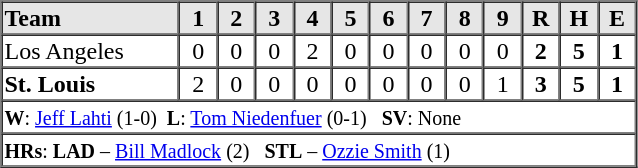<table border=1 cellspacing=0 width=425 style="margin-left:3em;">
<tr style="text-align:center; background-color:#e6e6e6;">
<th align=left width=28%>Team</th>
<th width=6%>1</th>
<th width=6%>2</th>
<th width=6%>3</th>
<th width=6%>4</th>
<th width=6%>5</th>
<th width=6%>6</th>
<th width=6%>7</th>
<th width=6%>8</th>
<th width=6%>9</th>
<th width=6%>R</th>
<th width=6%>H</th>
<th width=6%>E</th>
</tr>
<tr style="text-align:center;">
<td align=left>Los Angeles</td>
<td>0</td>
<td>0</td>
<td>0</td>
<td>2</td>
<td>0</td>
<td>0</td>
<td>0</td>
<td>0</td>
<td>0</td>
<td><strong>2</strong></td>
<td><strong>5</strong></td>
<td><strong>1</strong></td>
</tr>
<tr style="text-align:center;">
<td align=left><strong>St. Louis</strong></td>
<td>2</td>
<td>0</td>
<td>0</td>
<td>0</td>
<td>0</td>
<td>0</td>
<td>0</td>
<td>0</td>
<td>1</td>
<td><strong>3</strong></td>
<td><strong>5</strong></td>
<td><strong>1</strong></td>
</tr>
<tr style="text-align:left;">
<td colspan=13><small><strong>W</strong>: <a href='#'>Jeff Lahti</a> (1-0)  <strong>L</strong>: <a href='#'>Tom Niedenfuer</a> (0-1)   <strong>SV</strong>: None</small></td>
</tr>
<tr style="text-align:left;">
<td colspan=13><small><strong>HRs</strong>: <strong>LAD</strong> – <a href='#'>Bill Madlock</a> (2)   <strong>STL</strong> – <a href='#'>Ozzie Smith</a> (1)</small></td>
</tr>
</table>
